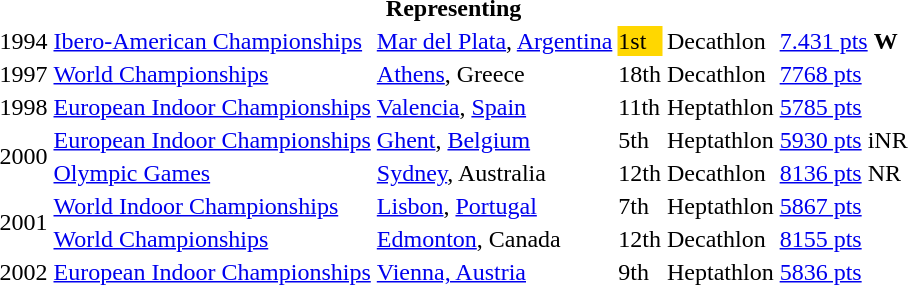<table>
<tr>
<th colspan="6">Representing </th>
</tr>
<tr>
<td>1994</td>
<td><a href='#'>Ibero-American Championships</a></td>
<td><a href='#'>Mar del Plata</a>, <a href='#'>Argentina</a></td>
<td bgcolor=gold>1st</td>
<td>Decathlon</td>
<td><a href='#'>7.431 pts</a> <strong>W</strong></td>
</tr>
<tr>
<td>1997</td>
<td><a href='#'>World Championships</a></td>
<td><a href='#'>Athens</a>, Greece</td>
<td>18th</td>
<td>Decathlon</td>
<td><a href='#'>7768 pts</a></td>
</tr>
<tr>
<td>1998</td>
<td><a href='#'>European Indoor Championships</a></td>
<td><a href='#'>Valencia</a>, <a href='#'>Spain</a></td>
<td>11th</td>
<td>Heptathlon</td>
<td><a href='#'>5785 pts</a></td>
</tr>
<tr>
<td rowspan=2>2000</td>
<td><a href='#'>European Indoor Championships</a></td>
<td><a href='#'>Ghent</a>, <a href='#'>Belgium</a></td>
<td>5th</td>
<td>Heptathlon</td>
<td><a href='#'>5930 pts</a> iNR</td>
</tr>
<tr>
<td><a href='#'>Olympic Games</a></td>
<td><a href='#'>Sydney</a>, Australia</td>
<td>12th</td>
<td>Decathlon</td>
<td><a href='#'>8136 pts</a> NR</td>
</tr>
<tr>
<td rowspan=2>2001</td>
<td><a href='#'>World Indoor Championships</a></td>
<td><a href='#'>Lisbon</a>, <a href='#'>Portugal</a></td>
<td>7th</td>
<td>Heptathlon</td>
<td><a href='#'>5867 pts</a></td>
</tr>
<tr>
<td><a href='#'>World Championships</a></td>
<td><a href='#'>Edmonton</a>, Canada</td>
<td>12th</td>
<td>Decathlon</td>
<td><a href='#'>8155 pts</a></td>
</tr>
<tr>
<td>2002</td>
<td><a href='#'>European Indoor Championships</a></td>
<td><a href='#'>Vienna, Austria</a></td>
<td>9th</td>
<td>Heptathlon</td>
<td><a href='#'>5836 pts</a></td>
</tr>
</table>
